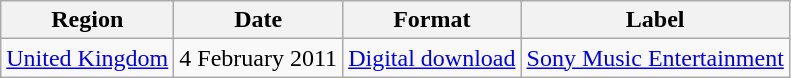<table class="wikitable" border="1">
<tr>
<th>Region</th>
<th>Date</th>
<th>Format</th>
<th>Label</th>
</tr>
<tr>
<td><a href='#'>United Kingdom</a></td>
<td>4 February 2011</td>
<td><a href='#'>Digital download</a></td>
<td><a href='#'>Sony Music Entertainment</a></td>
</tr>
</table>
